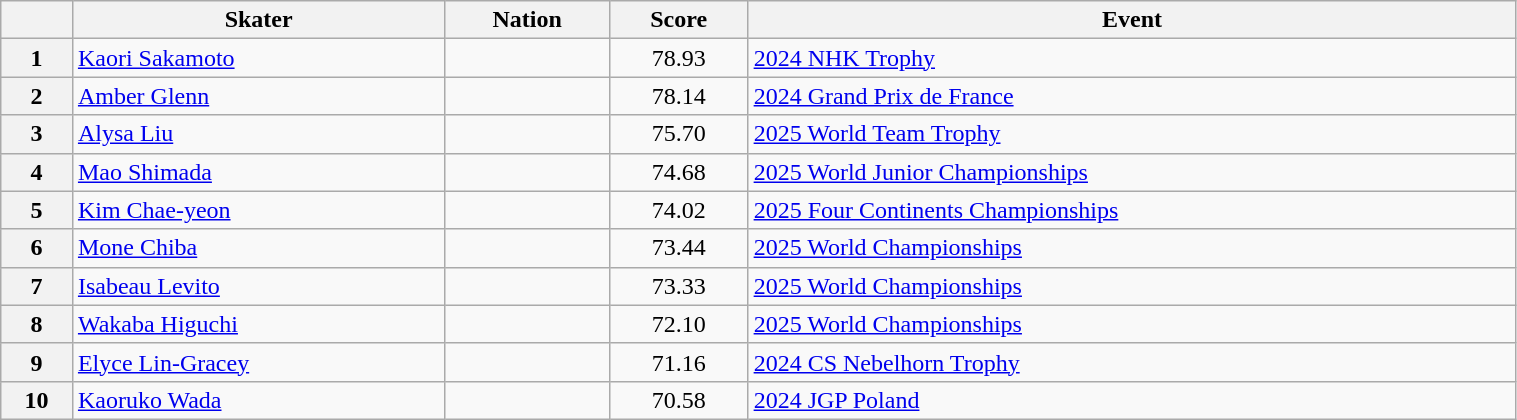<table class="wikitable unsortable" style="text-align:left; width:80%">
<tr>
<th scope="col"></th>
<th scope="col">Skater</th>
<th scope="col">Nation</th>
<th scope="col">Score</th>
<th scope="col">Event</th>
</tr>
<tr>
<th scope="row">1</th>
<td><a href='#'>Kaori Sakamoto</a></td>
<td></td>
<td style="text-align:center">78.93</td>
<td><a href='#'>2024 NHK Trophy</a></td>
</tr>
<tr>
<th scope="row">2</th>
<td><a href='#'>Amber Glenn</a></td>
<td></td>
<td style="text-align:center">78.14</td>
<td><a href='#'>2024 Grand Prix de France</a></td>
</tr>
<tr>
<th scope="row">3</th>
<td><a href='#'>Alysa Liu</a></td>
<td></td>
<td style="text-align:center">75.70</td>
<td><a href='#'>2025 World Team Trophy</a></td>
</tr>
<tr>
<th scope="row">4</th>
<td><a href='#'>Mao Shimada</a></td>
<td></td>
<td style="text-align:center">74.68</td>
<td><a href='#'>2025 World Junior Championships</a></td>
</tr>
<tr>
<th scope="row">5</th>
<td><a href='#'>Kim Chae-yeon</a></td>
<td></td>
<td style="text-align:center">74.02</td>
<td><a href='#'>2025 Four Continents Championships</a></td>
</tr>
<tr>
<th scope="row">6</th>
<td><a href='#'>Mone Chiba</a></td>
<td></td>
<td style="text-align:center">73.44</td>
<td><a href='#'>2025 World Championships</a></td>
</tr>
<tr>
<th scope="row">7</th>
<td><a href='#'>Isabeau Levito</a></td>
<td></td>
<td style="text-align:center">73.33</td>
<td><a href='#'>2025 World Championships</a></td>
</tr>
<tr>
<th scope="row">8</th>
<td><a href='#'>Wakaba Higuchi</a></td>
<td></td>
<td style="text-align:center">72.10</td>
<td><a href='#'>2025 World Championships</a></td>
</tr>
<tr>
<th scope="row">9</th>
<td><a href='#'>Elyce Lin-Gracey</a></td>
<td></td>
<td style="text-align:center">71.16</td>
<td><a href='#'>2024 CS Nebelhorn Trophy</a></td>
</tr>
<tr>
<th scope="row">10</th>
<td><a href='#'>Kaoruko Wada</a></td>
<td></td>
<td style="text-align:center">70.58</td>
<td><a href='#'>2024 JGP Poland</a></td>
</tr>
</table>
